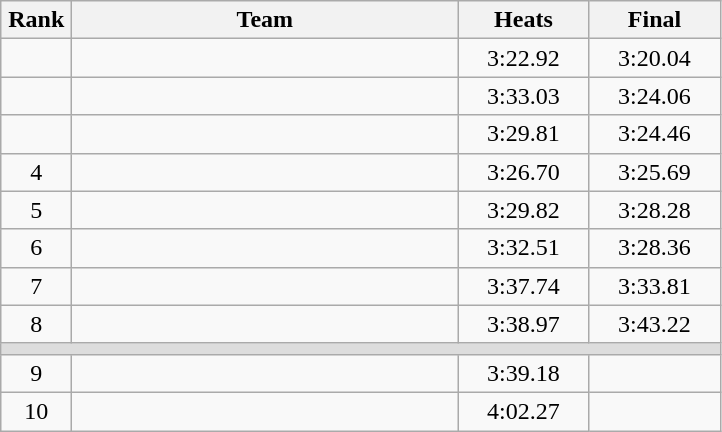<table class=wikitable style="text-align:center">
<tr>
<th width=40>Rank</th>
<th width=250>Team</th>
<th width=80>Heats</th>
<th width=80>Final</th>
</tr>
<tr>
<td></td>
<td align=left></td>
<td>3:22.92</td>
<td>3:20.04</td>
</tr>
<tr>
<td></td>
<td align=left></td>
<td>3:33.03</td>
<td>3:24.06</td>
</tr>
<tr>
<td></td>
<td align=left></td>
<td>3:29.81</td>
<td>3:24.46</td>
</tr>
<tr>
<td>4</td>
<td align=left></td>
<td>3:26.70</td>
<td>3:25.69</td>
</tr>
<tr>
<td>5</td>
<td align=left></td>
<td>3:29.82</td>
<td>3:28.28</td>
</tr>
<tr>
<td>6</td>
<td align=left></td>
<td>3:32.51</td>
<td>3:28.36</td>
</tr>
<tr>
<td>7</td>
<td align=left></td>
<td>3:37.74</td>
<td>3:33.81</td>
</tr>
<tr>
<td>8</td>
<td align=left></td>
<td>3:38.97</td>
<td>3:43.22</td>
</tr>
<tr bgcolor=#DDDDDD>
<td colspan=4></td>
</tr>
<tr>
<td>9</td>
<td align=left></td>
<td>3:39.18</td>
<td></td>
</tr>
<tr>
<td>10</td>
<td align=left></td>
<td>4:02.27</td>
<td></td>
</tr>
</table>
